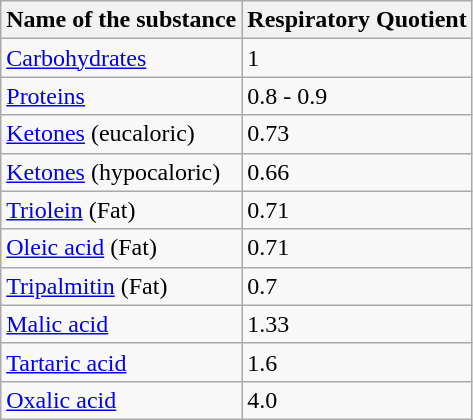<table class="wikitable">
<tr>
<th>Name of the substance</th>
<th>Respiratory Quotient</th>
</tr>
<tr>
<td><a href='#'>Carbohydrates</a></td>
<td>1</td>
</tr>
<tr>
<td><a href='#'>Proteins</a></td>
<td>0.8 - 0.9</td>
</tr>
<tr>
<td><a href='#'>Ketones</a> (eucaloric)</td>
<td>0.73</td>
</tr>
<tr>
<td><a href='#'>Ketones</a> (hypocaloric)</td>
<td>0.66</td>
</tr>
<tr>
<td><a href='#'>Triolein</a> (Fat)</td>
<td>0.71</td>
</tr>
<tr>
<td><a href='#'>Oleic acid</a> (Fat)</td>
<td>0.71</td>
</tr>
<tr>
<td><a href='#'>Tripalmitin</a> (Fat)</td>
<td>0.7</td>
</tr>
<tr>
<td><a href='#'>Malic acid</a></td>
<td>1.33</td>
</tr>
<tr>
<td><a href='#'>Tartaric acid</a></td>
<td>1.6</td>
</tr>
<tr>
<td><a href='#'>Oxalic acid</a></td>
<td>4.0</td>
</tr>
</table>
